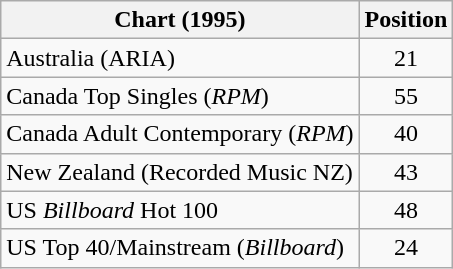<table class="wikitable sortable">
<tr>
<th>Chart (1995)</th>
<th>Position</th>
</tr>
<tr>
<td>Australia (ARIA)</td>
<td align="center">21</td>
</tr>
<tr>
<td>Canada Top Singles (<em>RPM</em>)</td>
<td align="center">55</td>
</tr>
<tr>
<td>Canada Adult Contemporary (<em>RPM</em>)</td>
<td align="center">40</td>
</tr>
<tr>
<td>New Zealand (Recorded Music NZ)</td>
<td align="center">43</td>
</tr>
<tr>
<td>US <em>Billboard</em> Hot 100</td>
<td align="center">48</td>
</tr>
<tr>
<td>US Top 40/Mainstream (<em>Billboard</em>)</td>
<td align="center">24</td>
</tr>
</table>
